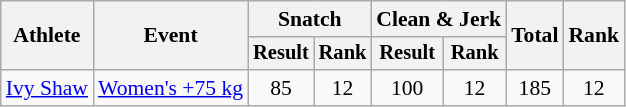<table class="wikitable" style="font-size:90%">
<tr>
<th rowspan="2">Athlete</th>
<th rowspan="2">Event</th>
<th colspan="2">Snatch</th>
<th colspan="2">Clean & Jerk</th>
<th rowspan="2">Total</th>
<th rowspan="2">Rank</th>
</tr>
<tr style="font-size:95%">
<th>Result</th>
<th>Rank</th>
<th>Result</th>
<th>Rank</th>
</tr>
<tr align=center>
<td align=left><a href='#'>Ivy Shaw</a></td>
<td align=left><a href='#'>Women's +75 kg</a></td>
<td>85</td>
<td>12</td>
<td>100</td>
<td>12</td>
<td>185</td>
<td>12</td>
</tr>
</table>
